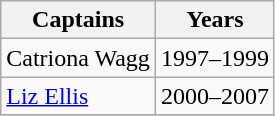<table class="wikitable collapsible">
<tr>
<th>Captains</th>
<th>Years</th>
</tr>
<tr>
<td>Catriona Wagg</td>
<td>1997–1999</td>
</tr>
<tr>
<td><a href='#'>Liz Ellis</a></td>
<td>2000–2007</td>
</tr>
<tr>
</tr>
</table>
